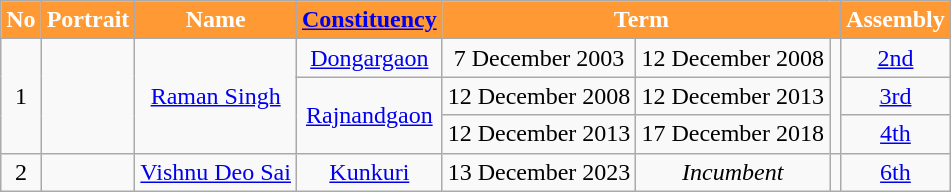<table class="wikitable">
<tr>
<th style="background-color:#FF9933; color:white">No</th>
<th style="background-color:#FF9933; color:white">Portrait</th>
<th style="background-color:#FF9933; color:white">Name</th>
<th style="background-color:#FF9933; color:white"><a href='#'>Constituency</a></th>
<th colspan="3" style="background-color:#FF9933; color:white">Term</th>
<th style="background-color:#FF9933; color:white">Assembly</th>
</tr>
<tr style="text-align:center;">
<td rowspan="3">1</td>
<td rowspan="3"></td>
<td rowspan="3"><a href='#'>Raman Singh</a></td>
<td><a href='#'>Dongargaon</a></td>
<td>7 December 2003</td>
<td>12 December 2008</td>
<td rowspan="3"></td>
<td><a href='#'>2nd</a></td>
</tr>
<tr style="text-align:center;">
<td rowspan="2"><a href='#'>Rajnandgaon</a></td>
<td>12 December 2008</td>
<td>12 December 2013</td>
<td><a href='#'>3rd</a></td>
</tr>
<tr style="text-align:center;">
<td>12 December 2013</td>
<td>17 December 2018</td>
<td><a href='#'>4th</a></td>
</tr>
<tr style="text-align:center;">
<td>2</td>
<td></td>
<td><a href='#'>Vishnu Deo Sai</a></td>
<td><a href='#'>Kunkuri</a></td>
<td>13 December 2023</td>
<td><em>Incumbent</em></td>
<td></td>
<td><a href='#'>6th</a></td>
</tr>
</table>
